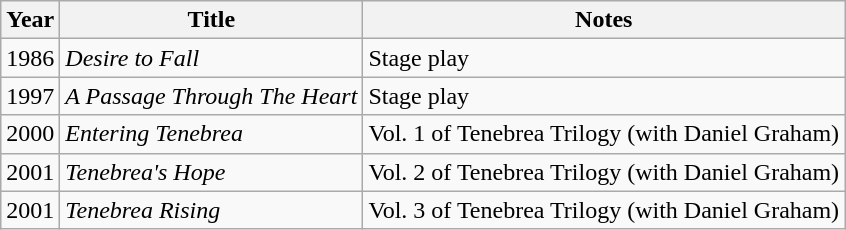<table class="wikitable sortable">
<tr>
<th>Year</th>
<th>Title</th>
<th class="unsortable">Notes</th>
</tr>
<tr>
<td>1986</td>
<td><em>Desire to Fall</em></td>
<td>Stage play</td>
</tr>
<tr>
<td>1997</td>
<td><em> A Passage Through The Heart</em></td>
<td>Stage play</td>
</tr>
<tr>
<td>2000</td>
<td><em>Entering Tenebrea</em></td>
<td>Vol. 1 of Tenebrea Trilogy (with Daniel Graham)</td>
</tr>
<tr>
<td>2001</td>
<td><em>Tenebrea's Hope</em></td>
<td>Vol. 2 of Tenebrea Trilogy (with Daniel Graham)</td>
</tr>
<tr>
<td>2001</td>
<td><em>Tenebrea Rising</em></td>
<td>Vol. 3 of Tenebrea Trilogy (with Daniel Graham)</td>
</tr>
</table>
